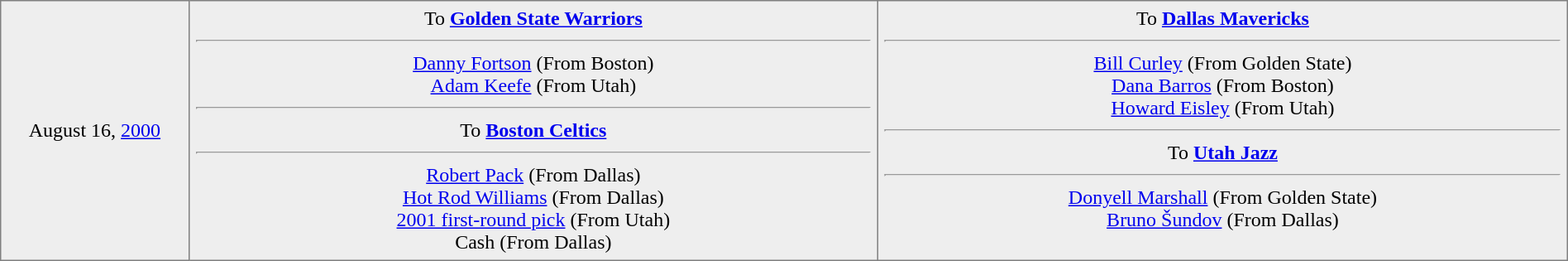<table border="1" style="border-collapse:collapse; text-align:center; width:100%;"  cellpadding="5">
<tr style="background:#eee;">
<td style="width:12%">August 16, <a href='#'>2000</a></td>
<td style="width:44%" valign="top">To <strong><a href='#'>Golden State Warriors</a></strong><hr><a href='#'>Danny Fortson</a> (From Boston)<br><a href='#'>Adam Keefe</a> (From Utah)<hr>To <strong><a href='#'>Boston Celtics</a></strong><hr><a href='#'>Robert Pack</a> (From Dallas)<br><a href='#'>Hot Rod Williams</a> (From Dallas)<br><a href='#'>2001 first-round pick</a> (From Utah)<br>Cash (From Dallas)</td>
<td style="width:44%" valign="top">To <strong><a href='#'>Dallas Mavericks</a></strong><hr><a href='#'>Bill Curley</a> (From Golden State)<br><a href='#'>Dana Barros</a> (From Boston)<br><a href='#'>Howard Eisley</a> (From Utah)<hr>To <strong><a href='#'>Utah Jazz</a></strong><hr><a href='#'>Donyell Marshall</a> (From Golden State)<br><a href='#'>Bruno Šundov</a> (From Dallas)</td>
</tr>
</table>
